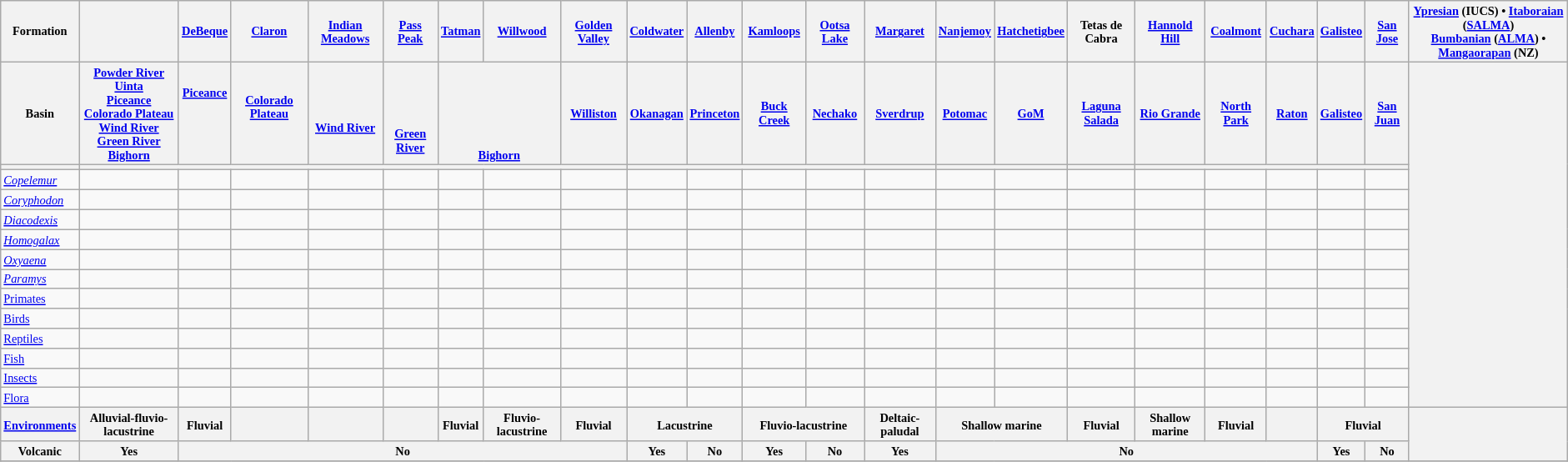<table class="wikitable" style="font-size: 60%">
<tr>
<th>Formation</th>
<th></th>
<th><a href='#'>DeBeque</a></th>
<th><a href='#'>Claron</a></th>
<th><a href='#'>Indian Meadows</a></th>
<th><a href='#'>Pass Peak</a></th>
<th><a href='#'>Tatman</a></th>
<th><a href='#'>Willwood</a></th>
<th><a href='#'>Golden Valley</a></th>
<th><a href='#'>Coldwater</a></th>
<th><a href='#'>Allenby</a></th>
<th><a href='#'>Kamloops</a></th>
<th><a href='#'>Ootsa Lake</a></th>
<th><a href='#'>Margaret</a></th>
<th><a href='#'>Nanjemoy</a></th>
<th><a href='#'>Hatchetigbee</a></th>
<th>Tetas de Cabra</th>
<th><a href='#'>Hannold Hill</a></th>
<th><a href='#'>Coalmont</a></th>
<th><a href='#'>Cuchara</a></th>
<th><a href='#'>Galisteo</a></th>
<th><a href='#'>San Jose</a></th>
<th><a href='#'>Ypresian</a> (IUCS) • <a href='#'>Itaboraian</a> (<a href='#'>SALMA</a>)<br><a href='#'>Bumbanian</a> (<a href='#'>ALMA</a>) • <a href='#'>Mangaorapan</a> (NZ)</th>
</tr>
<tr>
<th>Basin</th>
<th><a href='#'>Powder River</a><br><a href='#'>Uinta</a><br><a href='#'>Piceance</a><br><a href='#'>Colorado Plateau</a><br><a href='#'>Wind River</a><br><a href='#'>Green River</a><br><a href='#'>Bighorn</a></th>
<th><a href='#'>Piceance</a><br><br><br><br></th>
<th><br><a href='#'>Colorado Plateau</a><br><br><br></th>
<th><br><br><br><a href='#'>Wind River</a><br><br></th>
<th><br><br><br><br><a href='#'>Green River</a><br></th>
<th colspan=2><br><br><br><br><br><br><a href='#'>Bighorn</a></th>
<th><a href='#'>Williston</a></th>
<th><a href='#'>Okanagan</a></th>
<th><a href='#'>Princeton</a></th>
<th><a href='#'>Buck Creek</a></th>
<th><a href='#'>Nechako</a></th>
<th><a href='#'>Sverdrup</a></th>
<th><a href='#'>Potomac</a></th>
<th><a href='#'>GoM</a></th>
<th><a href='#'>Laguna Salada</a></th>
<th><a href='#'>Rio Grande</a></th>
<th><a href='#'>North Park</a></th>
<th><a href='#'>Raton</a></th>
<th><a href='#'>Galisteo</a></th>
<th><a href='#'>San Juan</a></th>
<th align=center rowspan=14></th>
</tr>
<tr>
<th></th>
<th colspan=8></th>
<th colspan=5></th>
<th colspan=2></th>
<th></th>
<th colspan=5></th>
</tr>
<tr>
<td><em><a href='#'>Copelemur</a></em></td>
<td align=center></td>
<td align=center></td>
<td align=center></td>
<td align=center></td>
<td align=center></td>
<td align=center></td>
<td align=center></td>
<td align=center></td>
<td align=center></td>
<td align=center></td>
<td align=center></td>
<td align=center></td>
<td align=center></td>
<td align=center></td>
<td align=center></td>
<td align=center></td>
<td align=center></td>
<td align=center></td>
<td align=center></td>
<td align=center></td>
<td align=center></td>
</tr>
<tr>
<td><em><a href='#'>Coryphodon</a></em></td>
<td align=center></td>
<td align=center></td>
<td align=center></td>
<td align=center></td>
<td align=center></td>
<td align=center></td>
<td align=center></td>
<td align=center></td>
<td align=center></td>
<td align=center></td>
<td align=center></td>
<td align=center></td>
<td align=center></td>
<td align=center></td>
<td align=center></td>
<td align=center></td>
<td align=center></td>
<td align=center></td>
<td align=center></td>
<td align=center></td>
<td align=center></td>
</tr>
<tr>
<td><em><a href='#'>Diacodexis</a></em></td>
<td align=center></td>
<td align=center></td>
<td align=center></td>
<td align=center></td>
<td align=center></td>
<td align=center></td>
<td align=center></td>
<td align=center></td>
<td align=center></td>
<td align=center></td>
<td align=center></td>
<td align=center></td>
<td align=center></td>
<td align=center></td>
<td align=center></td>
<td align=center></td>
<td align=center></td>
<td align=center></td>
<td align=center></td>
<td align=center></td>
<td align=center></td>
</tr>
<tr>
<td><em><a href='#'>Homogalax</a></em></td>
<td align=center></td>
<td align=center></td>
<td align=center></td>
<td align=center></td>
<td align=center></td>
<td align=center></td>
<td align=center></td>
<td align=center></td>
<td align=center></td>
<td align=center></td>
<td align=center></td>
<td align=center></td>
<td align=center></td>
<td align=center></td>
<td align=center></td>
<td align=center></td>
<td align=center></td>
<td align=center></td>
<td align=center></td>
<td align=center></td>
<td align=center></td>
</tr>
<tr>
<td><em><a href='#'>Oxyaena</a></em></td>
<td align=center></td>
<td align=center></td>
<td align=center></td>
<td align=center></td>
<td align=center></td>
<td align=center></td>
<td align=center></td>
<td align=center></td>
<td align=center></td>
<td align=center></td>
<td align=center></td>
<td align=center></td>
<td align=center></td>
<td align=center></td>
<td align=center></td>
<td align=center></td>
<td align=center></td>
<td align=center></td>
<td align=center></td>
<td align=center></td>
<td align=center></td>
</tr>
<tr>
<td><em><a href='#'>Paramys</a></em></td>
<td align=center></td>
<td align=center></td>
<td align=center></td>
<td align=center></td>
<td align=center></td>
<td align=center></td>
<td align=center></td>
<td align=center></td>
<td align=center></td>
<td align=center></td>
<td align=center></td>
<td align=center></td>
<td align=center></td>
<td align=center></td>
<td align=center></td>
<td align=center></td>
<td align=center></td>
<td align=center></td>
<td align=center></td>
<td align=center></td>
<td align=center></td>
</tr>
<tr>
<td><a href='#'>Primates</a></td>
<td align=center></td>
<td align=center></td>
<td align=center></td>
<td align=center></td>
<td align=center></td>
<td align=center></td>
<td align=center></td>
<td align=center></td>
<td align=center></td>
<td align=center></td>
<td align=center></td>
<td align=center></td>
<td align=center></td>
<td align=center></td>
<td align=center></td>
<td align=center></td>
<td align=center></td>
<td align=center></td>
<td align=center></td>
<td align=center></td>
<td align=center></td>
</tr>
<tr>
<td><a href='#'>Birds</a></td>
<td align=center></td>
<td align=center></td>
<td align=center></td>
<td align=center></td>
<td align=center></td>
<td align=center></td>
<td align=center></td>
<td align=center></td>
<td align=center></td>
<td align=center></td>
<td align=center></td>
<td align=center></td>
<td align=center></td>
<td align=center></td>
<td align=center></td>
<td align=center></td>
<td align=center></td>
<td align=center></td>
<td align=center></td>
<td align=center></td>
<td align=center></td>
</tr>
<tr>
<td><a href='#'>Reptiles</a></td>
<td align=center></td>
<td align=center></td>
<td align=center></td>
<td align=center></td>
<td align=center></td>
<td align=center></td>
<td align=center></td>
<td align=center></td>
<td align=center></td>
<td align=center></td>
<td align=center></td>
<td align=center></td>
<td align=center></td>
<td align=center></td>
<td align=center></td>
<td align=center></td>
<td align=center></td>
<td align=center></td>
<td align=center></td>
<td align=center></td>
<td align=center></td>
</tr>
<tr>
<td><a href='#'>Fish</a></td>
<td align=center></td>
<td align=center></td>
<td align=center></td>
<td align=center></td>
<td align=center></td>
<td align=center></td>
<td align=center></td>
<td align=center></td>
<td align=center></td>
<td align=center></td>
<td align=center></td>
<td align=center></td>
<td align=center></td>
<td align=center></td>
<td align=center></td>
<td align=center></td>
<td align=center></td>
<td align=center></td>
<td align=center></td>
<td align=center></td>
<td align=center></td>
</tr>
<tr>
<td><a href='#'>Insects</a></td>
<td align=center></td>
<td align=center></td>
<td align=center></td>
<td align=center></td>
<td align=center></td>
<td align=center></td>
<td align=center></td>
<td align=center></td>
<td align=center></td>
<td align=center></td>
<td align=center></td>
<td align=center></td>
<td align=center></td>
<td align=center></td>
<td align=center></td>
<td align=center></td>
<td align=center></td>
<td align=center></td>
<td align=center></td>
<td align=center></td>
<td align=center></td>
</tr>
<tr>
<td><a href='#'>Flora</a></td>
<td align=center></td>
<td align=center></td>
<td align=center></td>
<td align=center></td>
<td align=center></td>
<td align=center></td>
<td align=center></td>
<td align=center></td>
<td align=center></td>
<td align=center></td>
<td align=center></td>
<td align=center></td>
<td align=center></td>
<td align=center></td>
<td align=center></td>
<td align=center></td>
<td align=center></td>
<td align=center></td>
<td align=center></td>
<td align=center></td>
<td align=center></td>
</tr>
<tr>
<th><a href='#'>Environments</a></th>
<th>Alluvial-fluvio-lacustrine</th>
<th>Fluvial</th>
<th></th>
<th></th>
<th></th>
<th>Fluvial</th>
<th>Fluvio-lacustrine</th>
<th>Fluvial</th>
<th colspan=2>Lacustrine</th>
<th colspan=2>Fluvio-lacustrine</th>
<th>Deltaic-paludal</th>
<th colspan=2>Shallow marine</th>
<th>Fluvial</th>
<th>Shallow marine</th>
<th>Fluvial</th>
<th></th>
<th colspan=2>Fluvial</th>
<th rowspan=2 align=left><br><br></th>
</tr>
<tr>
<th>Volcanic</th>
<th>Yes</th>
<th colspan=7>No</th>
<th>Yes</th>
<th>No</th>
<th>Yes</th>
<th>No</th>
<th>Yes</th>
<th colspan=6>No</th>
<th>Yes</th>
<th>No</th>
</tr>
<tr>
</tr>
</table>
